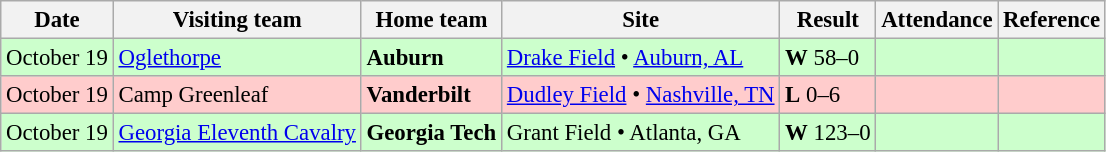<table class="wikitable" style="font-size:95%;">
<tr>
<th>Date</th>
<th>Visiting team</th>
<th>Home team</th>
<th>Site</th>
<th>Result</th>
<th>Attendance</th>
<th class="unsortable">Reference</th>
</tr>
<tr bgcolor=ccffcc>
<td>October 19</td>
<td><a href='#'>Oglethorpe</a></td>
<td><strong>Auburn</strong></td>
<td><a href='#'>Drake Field</a> • <a href='#'>Auburn, AL</a></td>
<td><strong>W</strong> 58–0</td>
<td></td>
<td></td>
</tr>
<tr bgcolor=ffcccc>
<td>October 19</td>
<td>Camp Greenleaf</td>
<td><strong>Vanderbilt</strong></td>
<td><a href='#'>Dudley Field</a> • <a href='#'>Nashville, TN</a></td>
<td><strong>L</strong> 0–6</td>
<td></td>
<td></td>
</tr>
<tr bgcolor=ccffcc>
<td>October 19</td>
<td><a href='#'>Georgia Eleventh Cavalry</a></td>
<td><strong>Georgia Tech</strong></td>
<td>Grant Field • Atlanta, GA</td>
<td><strong>W</strong> 123–0</td>
<td></td>
<td></td>
</tr>
</table>
